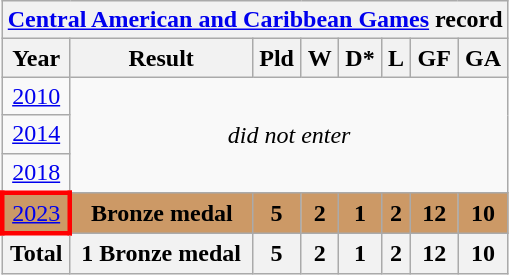<table class="wikitable" style="text-align: center;">
<tr>
<th colspan=8><a href='#'>Central American and Caribbean Games</a> record</th>
</tr>
<tr>
<th>Year</th>
<th>Result</th>
<th>Pld</th>
<th>W</th>
<th>D*</th>
<th>L</th>
<th>GF</th>
<th>GA</th>
</tr>
<tr>
<td> <a href='#'>2010</a></td>
<td colspan=8 rowspan=3><em>did not enter</em></td>
</tr>
<tr>
<td> <a href='#'>2014</a></td>
</tr>
<tr>
<td> <a href='#'>2018</a></td>
</tr>
<tr bgcolor=#c96>
<td style="border: 3px solid red"> <a href='#'>2023</a></td>
<td><strong>Bronze medal</strong></td>
<td><strong>5</strong></td>
<td><strong>2</strong></td>
<td><strong>1</strong></td>
<td><strong>2</strong></td>
<td><strong>12</strong></td>
<td><strong>10</strong></td>
</tr>
<tr>
<th>Total</th>
<th>1 Bronze medal</th>
<th>5</th>
<th>2</th>
<th>1</th>
<th>2</th>
<th>12</th>
<th>10</th>
</tr>
</table>
